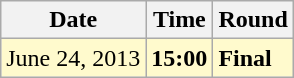<table class="wikitable">
<tr>
<th>Date</th>
<th>Time</th>
<th>Round</th>
</tr>
<tr style=background:lemonchiffon>
<td>June 24, 2013</td>
<td><strong>15:00</strong></td>
<td><strong>Final</strong></td>
</tr>
</table>
